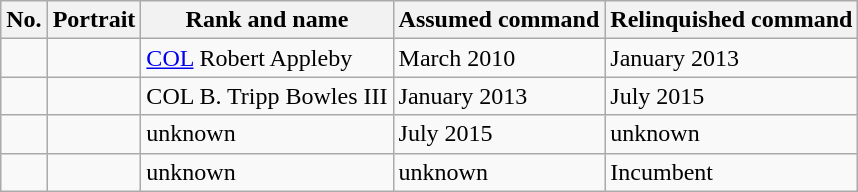<table class="wikitable">
<tr>
<th>No.</th>
<th>Portrait</th>
<th>Rank and name</th>
<th>Assumed command</th>
<th>Relinquished command</th>
</tr>
<tr>
<td></td>
<td></td>
<td><a href='#'>COL</a> Robert Appleby</td>
<td>March 2010</td>
<td>January 2013</td>
</tr>
<tr>
<td></td>
<td></td>
<td>COL B. Tripp Bowles III</td>
<td>January 2013</td>
<td>July 2015</td>
</tr>
<tr>
<td></td>
<td></td>
<td>unknown</td>
<td>July 2015</td>
<td>unknown</td>
</tr>
<tr>
<td></td>
<td></td>
<td>unknown</td>
<td>unknown</td>
<td>Incumbent</td>
</tr>
</table>
